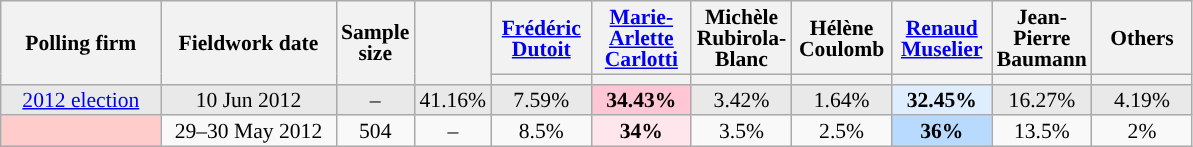<table class="wikitable sortable" style="text-align:center;font-size:90%;line-height:14px;">
<tr style="height:40px;">
<th style="width:100px;" rowspan="2">Polling firm</th>
<th style="width:110px;" rowspan="2">Fieldwork date</th>
<th style="width:35px;" rowspan="2">Sample<br>size</th>
<th style="width:30px;" rowspan="2"></th>
<th class="unsortable" style="width:60px;"><a href='#'>Frédéric Dutoit</a><br></th>
<th class="unsortable" style="width:60px;"><a href='#'>Marie-Arlette Carlotti</a><br></th>
<th class="unsortable" style="width:60px;">Michèle Rubirola-Blanc<br></th>
<th class="unsortable" style="width:60px;">Hélène Coulomb<br></th>
<th class="unsortable" style="width:60px;"><a href='#'>Renaud Muselier</a><br></th>
<th class="unsortable" style="width:60px;">Jean-Pierre Baumann<br></th>
<th class="unsortable" style="width:60px;">Others</th>
</tr>
<tr>
<th style="background:"></th>
<th style="background:"></th>
<th style="background:"></th>
<th style="background:"></th>
<th style="background:"></th>
<th style="background:"></th>
<th style="background:"></th>
</tr>
<tr style="background:#E9E9E9;">
<td><a href='#'>2012 election</a></td>
<td data-sort-value="2012-06-10">10 Jun 2012</td>
<td>–</td>
<td>41.16%</td>
<td>7.59%</td>
<td style="background:#FFC6D5;"><strong>34.43%</strong></td>
<td>3.42%</td>
<td>1.64%</td>
<td style="background:#DFEEFF;"><strong>32.45%</strong></td>
<td>16.27%</td>
<td>4.19%</td>
</tr>
<tr>
<td style="background:#FFCCCC;"></td>
<td data-sort-value="2012-05-30">29–30 May 2012</td>
<td>504</td>
<td>–</td>
<td>8.5%</td>
<td style="background:#FFE6EC;"><strong>34%</strong></td>
<td>3.5%</td>
<td>2.5%</td>
<td style="background:#B9DAFF;"><strong>36%</strong></td>
<td>13.5%</td>
<td>2%</td>
</tr>
</table>
